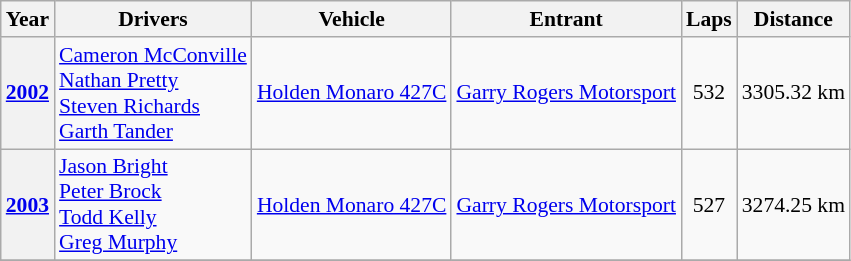<table class="wikitable" style="font-size: 90%">
<tr>
<th>Year</th>
<th>Drivers</th>
<th>Vehicle</th>
<th>Entrant</th>
<th>Laps</th>
<th>Distance</th>
</tr>
<tr>
<th><a href='#'>2002</a></th>
<td> <a href='#'>Cameron McConville</a><br> <a href='#'>Nathan Pretty</a><br> <a href='#'>Steven Richards</a><br> <a href='#'>Garth Tander</a></td>
<td><a href='#'>Holden Monaro 427C</a></td>
<td><a href='#'>Garry Rogers Motorsport</a></td>
<td align="center">532</td>
<td align="right">3305.32 km</td>
</tr>
<tr>
<th><a href='#'>2003</a></th>
<td> <a href='#'>Jason Bright</a><br> <a href='#'>Peter Brock</a><br> <a href='#'>Todd Kelly</a><br> <a href='#'>Greg Murphy</a></td>
<td><a href='#'>Holden Monaro 427C</a></td>
<td><a href='#'>Garry Rogers Motorsport</a></td>
<td align="center">527</td>
<td align="right">3274.25 km</td>
</tr>
<tr>
</tr>
</table>
